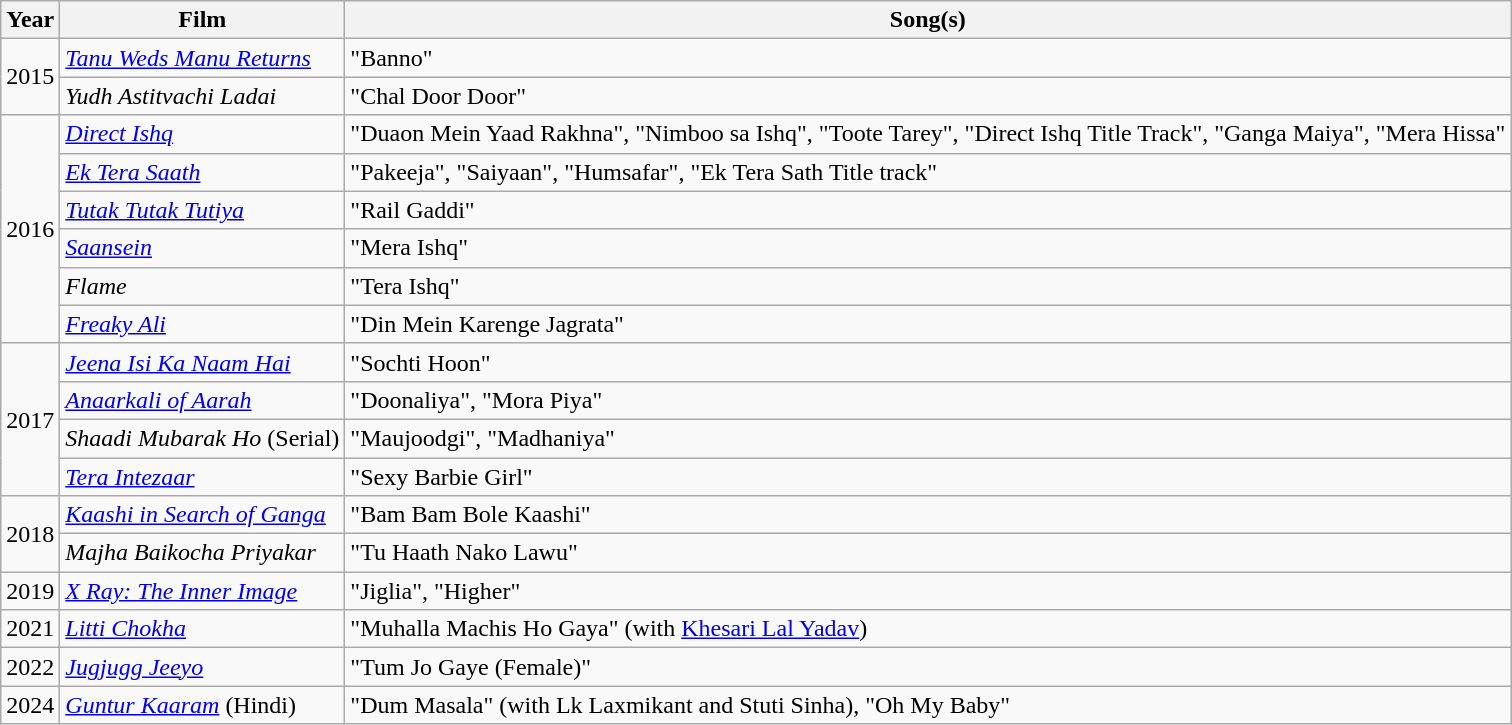<table class="wikitable">
<tr>
<th>Year</th>
<th>Film</th>
<th>Song(s)</th>
</tr>
<tr>
<td rowspan="2">2015</td>
<td><a href='#'><em>Tanu Weds Manu Returns</em></a></td>
<td>"Banno"</td>
</tr>
<tr>
<td><em>Yudh Astitvachi Ladai</em></td>
<td>"Chal Door Door"</td>
</tr>
<tr>
<td rowspan="6">2016</td>
<td><em><a href='#'>Direct Ishq</a></em></td>
<td>"Duaon Mein Yaad Rakhna", "Nimboo sa Ishq", "Toote Tarey", "Direct Ishq Title Track", "Ganga Maiya", "Mera Hissa"</td>
</tr>
<tr>
<td><em><a href='#'>Ek Tera Saath</a></em></td>
<td>"Pakeeja", "Saiyaan", "Humsafar", "Ek Tera Sath Title track"</td>
</tr>
<tr>
<td><em><a href='#'>Tutak Tutak Tutiya</a></em></td>
<td>"Rail Gaddi"</td>
</tr>
<tr>
<td><em><a href='#'>Saansein</a></em></td>
<td>"Mera Ishq"</td>
</tr>
<tr>
<td><em>Flame</em></td>
<td>"Tera Ishq"</td>
</tr>
<tr>
<td><em><a href='#'>Freaky Ali</a></em></td>
<td>"Din Mein Karenge Jagrata"</td>
</tr>
<tr>
<td rowspan="4">2017</td>
<td><a href='#'><em>Jeena Isi Ka Naam Hai</em></a></td>
<td>"Sochti Hoon"</td>
</tr>
<tr>
<td><em><a href='#'>Anaarkali of Aarah</a></em></td>
<td>"Doonaliya", "Mora Piya"</td>
</tr>
<tr>
<td><em>Shaadi Mubarak Ho</em> (Serial)</td>
<td>"Maujoodgi", "Madhaniya"</td>
</tr>
<tr>
<td><em><a href='#'>Tera Intezaar</a></em></td>
<td>"Sexy Barbie Girl"</td>
</tr>
<tr>
<td rowspan="2">2018</td>
<td><em><a href='#'>Kaashi in Search of Ganga</a></em></td>
<td>"Bam Bam Bole Kaashi"</td>
</tr>
<tr>
<td><em>Majha Baikocha Priyakar</em></td>
<td>"Tu Haath Nako Lawu"</td>
</tr>
<tr>
<td>2019</td>
<td><em><a href='#'>X Ray: The Inner Image</a></em></td>
<td>"Jiglia", "Higher"</td>
</tr>
<tr>
<td>2021</td>
<td><a href='#'><em>Litti Chokha</em></a></td>
<td>"Muhalla Machis Ho Gaya" (with <a href='#'>Khesari Lal Yadav</a>)</td>
</tr>
<tr>
<td>2022</td>
<td><em><a href='#'>Jugjugg Jeeyo</a></em></td>
<td>"Tum Jo Gaye (Female)"</td>
</tr>
<tr>
<td>2024</td>
<td><em><a href='#'>Guntur Kaaram</a></em> (Hindi)</td>
<td>"Dum Masala" (with Lk Laxmikant and Stuti Sinha), "Oh My Baby"</td>
</tr>
</table>
